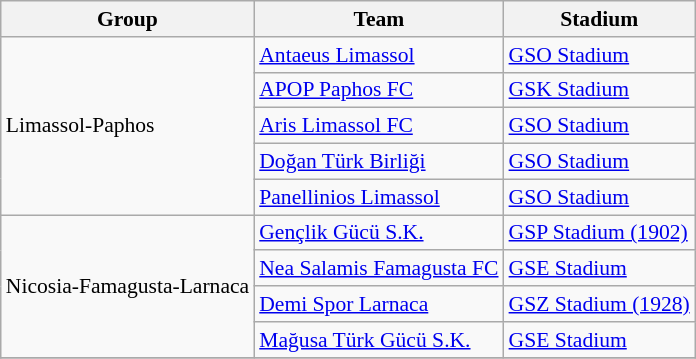<table class="wikitable" style="font-size:90%">
<tr>
<th>Group</th>
<th>Team</th>
<th>Stadium</th>
</tr>
<tr>
<td rowspan=5>Limassol-Paphos</td>
<td><a href='#'>Antaeus Limassol</a></td>
<td><a href='#'>GSO Stadium</a></td>
</tr>
<tr>
<td><a href='#'>APOP Paphos FC</a></td>
<td><a href='#'>GSK Stadium</a></td>
</tr>
<tr>
<td><a href='#'>Aris Limassol FC</a></td>
<td><a href='#'>GSO Stadium</a></td>
</tr>
<tr>
<td><a href='#'>Doğan Türk Birliği</a></td>
<td><a href='#'>GSO Stadium</a></td>
</tr>
<tr>
<td><a href='#'>Panellinios Limassol</a></td>
<td><a href='#'>GSO Stadium</a></td>
</tr>
<tr>
<td rowspan=4>Nicosia-Famagusta-Larnaca</td>
<td><a href='#'>Gençlik Gücü S.K.</a></td>
<td><a href='#'>GSP Stadium (1902)</a></td>
</tr>
<tr>
<td><a href='#'>Nea Salamis Famagusta FC</a></td>
<td><a href='#'>GSE Stadium</a></td>
</tr>
<tr>
<td><a href='#'>Demi Spor Larnaca</a></td>
<td><a href='#'>GSZ Stadium (1928)</a></td>
</tr>
<tr>
<td><a href='#'>Mağusa Türk Gücü S.K.</a></td>
<td><a href='#'>GSE Stadium</a></td>
</tr>
<tr>
</tr>
</table>
